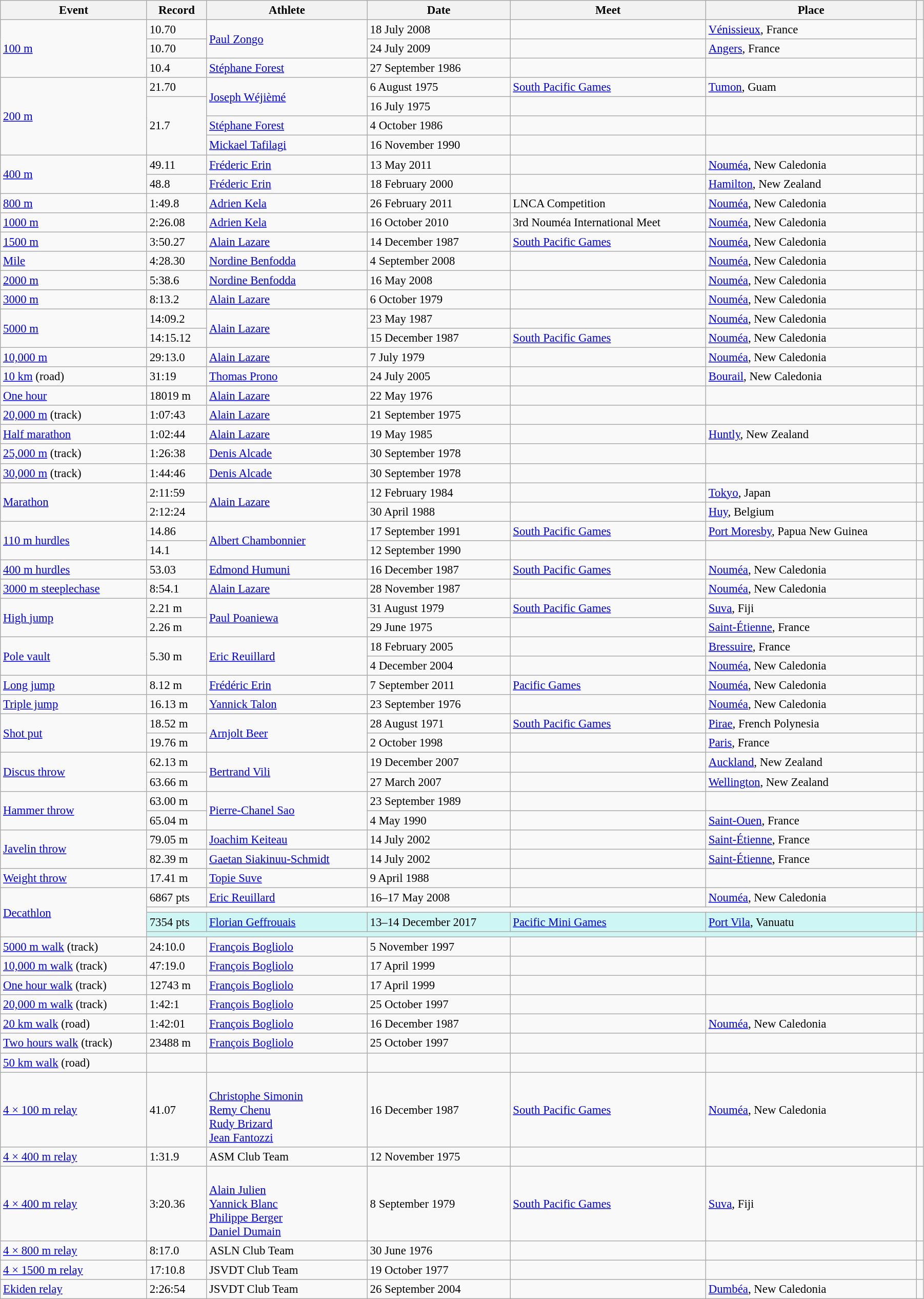<table class="wikitable" style="font-size:95%; width: 95%;">
<tr>
<th>Event</th>
<th>Record</th>
<th>Athlete</th>
<th>Date</th>
<th>Meet</th>
<th>Place</th>
<th></th>
</tr>
<tr>
<td rowspan=3><a href='#'>100 m</a></td>
<td>10.70 </td>
<td Rowspan=2><a href='#'>Paul Zongo</a></td>
<td>18 July 2008</td>
<td></td>
<td><a href='#'>Vénissieux</a>, France</td>
<td rowspan=2></td>
</tr>
<tr>
<td>10.70 </td>
<td>24 July 2009</td>
<td></td>
<td><a href='#'>Angers</a>, France</td>
</tr>
<tr>
<td>10.4 </td>
<td><a href='#'>Stéphane Forest</a></td>
<td>27 September 1986</td>
<td></td>
<td></td>
<td></td>
</tr>
<tr>
<td rowspan=4><a href='#'>200 m</a></td>
<td>21.70</td>
<td rowspan=2><a href='#'>Joseph Wéjièmé</a></td>
<td>6 August 1975</td>
<td><a href='#'>South Pacific Games</a></td>
<td><a href='#'>Tumon</a>, Guam</td>
<td></td>
</tr>
<tr>
<td rowspan=3>21.7 </td>
<td>16 July 1975</td>
<td></td>
<td></td>
<td></td>
</tr>
<tr>
<td><a href='#'>Stéphane Forest</a></td>
<td>4 October 1986</td>
<td></td>
<td></td>
<td></td>
</tr>
<tr>
<td><a href='#'>Mickael Tafilagi</a></td>
<td>16 November 1990</td>
<td></td>
<td></td>
<td></td>
</tr>
<tr>
<td rowspan=2><a href='#'>400 m</a></td>
<td>49.11</td>
<td><a href='#'>Fréderic Erin</a></td>
<td>13 May 2011</td>
<td></td>
<td><a href='#'>Nouméa</a>, New Caledonia</td>
<td></td>
</tr>
<tr>
<td>48.8 </td>
<td><a href='#'>Fréderic Erin</a></td>
<td>18 February 2000</td>
<td></td>
<td><a href='#'>Hamilton</a>, New Zealand</td>
<td></td>
</tr>
<tr>
<td><a href='#'>800 m</a></td>
<td>1:49.8</td>
<td><a href='#'>Adrien Kela</a></td>
<td>26 February 2011</td>
<td>LNCA Competition</td>
<td><a href='#'>Nouméa</a>, New Caledonia</td>
<td></td>
</tr>
<tr>
<td><a href='#'>1000 m</a></td>
<td>2:26.08</td>
<td><a href='#'>Adrien Kela</a></td>
<td>16 October 2010</td>
<td>3rd Nouméa International Meet</td>
<td><a href='#'>Nouméa</a>, New Caledonia</td>
<td></td>
</tr>
<tr>
<td><a href='#'>1500 m</a></td>
<td>3:50.27</td>
<td><a href='#'>Alain Lazare</a></td>
<td>14 December 1987</td>
<td><a href='#'>South Pacific Games</a></td>
<td><a href='#'>Nouméa</a>, New Caledonia</td>
<td></td>
</tr>
<tr>
<td><a href='#'>Mile</a></td>
<td>4:28.30</td>
<td><a href='#'>Nordine Benfodda</a></td>
<td>4 September 2008</td>
<td></td>
<td><a href='#'>Nouméa</a>, New Caledonia</td>
<td></td>
</tr>
<tr>
<td><a href='#'>2000 m</a></td>
<td>5:38.6 </td>
<td><a href='#'>Nordine Benfodda</a></td>
<td>16 May 2008</td>
<td></td>
<td><a href='#'>Nouméa</a>, New Caledonia</td>
<td></td>
</tr>
<tr>
<td><a href='#'>3000 m</a></td>
<td>8:13.2 </td>
<td><a href='#'>Alain Lazare</a></td>
<td>6 October 1979</td>
<td></td>
<td><a href='#'>Nouméa</a>, New Caledonia</td>
<td></td>
</tr>
<tr>
<td rowspan=2><a href='#'>5000 m</a></td>
<td>14:09.2 </td>
<td rowspan=2><a href='#'>Alain Lazare</a></td>
<td>23 May 1987</td>
<td></td>
<td><a href='#'>Nouméa</a>, New Caledonia</td>
<td></td>
</tr>
<tr>
<td>14:15.12</td>
<td>15 December 1987</td>
<td><a href='#'>South Pacific Games</a></td>
<td><a href='#'>Nouméa</a>, New Caledonia</td>
<td></td>
</tr>
<tr>
<td><a href='#'>10,000 m</a></td>
<td>29:13.0 </td>
<td><a href='#'>Alain Lazare</a></td>
<td>7 July 1979</td>
<td></td>
<td><a href='#'>Nouméa</a>, New Caledonia</td>
<td></td>
</tr>
<tr>
<td><a href='#'>10 km</a> (road)</td>
<td>31:19</td>
<td><a href='#'>Thomas Prono</a></td>
<td>24 July 2005</td>
<td></td>
<td><a href='#'>Bourail</a>, New Caledonia</td>
<td></td>
</tr>
<tr>
<td><a href='#'>One hour</a></td>
<td>18019 m</td>
<td><a href='#'>Alain Lazare</a></td>
<td>22 May 1976</td>
<td></td>
<td></td>
<td></td>
</tr>
<tr>
<td><a href='#'>20,000 m</a> (track)</td>
<td>1:07:43</td>
<td><a href='#'>Alain Lazare</a></td>
<td>21 September 1975</td>
<td></td>
<td></td>
<td></td>
</tr>
<tr>
<td><a href='#'>Half marathon</a></td>
<td>1:02:44</td>
<td><a href='#'>Alain Lazare</a></td>
<td>19 May 1985</td>
<td></td>
<td><a href='#'>Huntly</a>, New Zealand</td>
<td></td>
</tr>
<tr>
<td><a href='#'>25,000 m</a> (track)</td>
<td>1:26:38</td>
<td><a href='#'>Denis Alcade</a></td>
<td>30 September 1978</td>
<td></td>
<td></td>
<td></td>
</tr>
<tr>
<td><a href='#'>30,000 m</a> (track)</td>
<td>1:44:46</td>
<td><a href='#'>Denis Alcade</a></td>
<td>30 September 1978</td>
<td></td>
<td></td>
<td></td>
</tr>
<tr>
<td rowspan=2><a href='#'>Marathon</a></td>
<td>2:11:59</td>
<td rowspan=2><a href='#'>Alain Lazare</a></td>
<td>12 February 1984</td>
<td></td>
<td><a href='#'>Tokyo</a>, Japan</td>
<td></td>
</tr>
<tr>
<td>2:12:24</td>
<td>30 April 1988</td>
<td></td>
<td><a href='#'>Huy</a>, Belgium</td>
<td></td>
</tr>
<tr>
<td rowspan=2><a href='#'>110 m hurdles</a></td>
<td>14.86 </td>
<td rowspan=2><a href='#'>Albert Chambonnier</a></td>
<td>17 September 1991</td>
<td><a href='#'>South Pacific Games</a></td>
<td><a href='#'>Port Moresby</a>, Papua New Guinea</td>
<td></td>
</tr>
<tr>
<td>14.1 </td>
<td>12 September 1990</td>
<td></td>
<td></td>
<td></td>
</tr>
<tr>
<td><a href='#'>400 m hurdles</a></td>
<td>53.03</td>
<td><a href='#'>Edmond Humuni</a></td>
<td>16 December 1987</td>
<td><a href='#'>South Pacific Games</a></td>
<td><a href='#'>Nouméa</a>, New Caledonia</td>
<td></td>
</tr>
<tr>
<td><a href='#'>3000 m steeplechase</a></td>
<td>8:54.1 </td>
<td><a href='#'>Alain Lazare</a></td>
<td>28 November 1987</td>
<td></td>
<td><a href='#'>Nouméa</a>, New Caledonia</td>
<td></td>
</tr>
<tr>
<td rowspan=2><a href='#'>High jump</a></td>
<td>2.21 m</td>
<td rowspan=2><a href='#'>Paul Poaniewa</a></td>
<td>31 August 1979</td>
<td><a href='#'>South Pacific Games</a></td>
<td><a href='#'>Suva</a>, Fiji</td>
<td></td>
</tr>
<tr>
<td>2.26 m </td>
<td>29 June 1975</td>
<td></td>
<td><a href='#'>Saint-Étienne</a>, France</td>
<td></td>
</tr>
<tr>
<td rowspan=2><a href='#'>Pole vault</a></td>
<td rowspan=2>5.30 m</td>
<td rowspan=2><a href='#'>Eric Reuillard</a></td>
<td>18 February 2005</td>
<td></td>
<td><a href='#'>Bressuire</a>, France</td>
<td></td>
</tr>
<tr>
<td>4 December 2004</td>
<td></td>
<td><a href='#'>Nouméa</a>, New Caledonia</td>
<td></td>
</tr>
<tr>
<td><a href='#'>Long jump</a></td>
<td>8.12 m </td>
<td><a href='#'>Frédéric Erin</a></td>
<td>7 September 2011</td>
<td><a href='#'>Pacific Games</a></td>
<td><a href='#'>Nouméa</a>, New Caledonia</td>
<td></td>
</tr>
<tr>
<td><a href='#'>Triple jump</a></td>
<td>16.13 m </td>
<td><a href='#'>Yannick Talon</a></td>
<td>23 September 1976</td>
<td></td>
<td><a href='#'>Nouméa</a>, New Caledonia</td>
<td></td>
</tr>
<tr>
<td rowspan=2><a href='#'>Shot put</a></td>
<td>18.52 m</td>
<td rowspan=2><a href='#'>Arnjolt Beer</a></td>
<td>28 August 1971</td>
<td><a href='#'>South Pacific Games</a></td>
<td><a href='#'>Pirae</a>, French Polynesia</td>
<td></td>
</tr>
<tr>
<td>19.76 m </td>
<td>2 October 1998</td>
<td></td>
<td><a href='#'>Paris</a>, France</td>
<td></td>
</tr>
<tr>
<td rowspan=2><a href='#'>Discus throw</a></td>
<td>62.13 m</td>
<td rowspan=2><a href='#'>Bertrand Vili</a></td>
<td>19 December 2007</td>
<td></td>
<td><a href='#'>Auckland</a>, New Zealand</td>
<td></td>
</tr>
<tr>
<td>63.66 m </td>
<td>27 March 2007</td>
<td></td>
<td><a href='#'>Wellington</a>, New Zealand</td>
<td></td>
</tr>
<tr>
<td rowspan=2><a href='#'>Hammer throw</a></td>
<td>63.00 m</td>
<td rowspan=2><a href='#'>Pierre-Chanel Sao</a></td>
<td>23 September 1989</td>
<td></td>
<td></td>
<td></td>
</tr>
<tr>
<td>65.04 m</td>
<td>4 May 1990</td>
<td></td>
<td><a href='#'>Saint-Ouen</a>, France</td>
<td></td>
</tr>
<tr>
<td rowspan=2><a href='#'>Javelin throw</a></td>
<td>79.05 m</td>
<td><a href='#'>Joachim Keiteau</a></td>
<td>14 July 2002</td>
<td></td>
<td><a href='#'>Saint-Étienne</a>, France</td>
<td></td>
</tr>
<tr>
<td>82.39 m </td>
<td><a href='#'>Gaetan Siakinuu-Schmidt</a></td>
<td>14 July 2002</td>
<td></td>
<td><a href='#'>Saint-Étienne</a>, France</td>
<td></td>
</tr>
<tr>
<td><a href='#'>Weight throw</a></td>
<td>17.41 m</td>
<td><a href='#'>Topie Suve</a></td>
<td>9 April 1988</td>
<td></td>
<td></td>
<td></td>
</tr>
<tr>
<td rowspan=4><a href='#'>Decathlon</a></td>
<td>6867 pts</td>
<td><a href='#'>Eric Reuillard</a></td>
<td>16–17 May 2008</td>
<td></td>
<td><a href='#'>Nouméa</a>, New Caledonia</td>
<td></td>
</tr>
<tr>
<td colspan=5></td>
<td></td>
</tr>
<tr style="background:#cef6f5;">
<td>7354 pts</td>
<td><a href='#'>Florian Geffrouais</a></td>
<td>13–14 December 2017</td>
<td><a href='#'>Pacific Mini Games</a></td>
<td><a href='#'>Port Vila</a>, Vanuatu</td>
<td></td>
</tr>
<tr style="background:#cef6f5;">
<td colspan=5></td>
</tr>
<tr>
<td><a href='#'>5000 m walk</a> (track)</td>
<td>24:10.0</td>
<td><a href='#'>François Bogliolo</a></td>
<td>5 November 1997</td>
<td></td>
<td></td>
<td></td>
</tr>
<tr>
<td><a href='#'>10,000 m walk</a> (track)</td>
<td>47:19.0</td>
<td><a href='#'>François Bogliolo</a></td>
<td>17 April 1999</td>
<td></td>
<td></td>
<td></td>
</tr>
<tr>
<td><a href='#'>One hour walk</a> (track)</td>
<td>12743 m</td>
<td><a href='#'>François Bogliolo</a></td>
<td>17 April 1999</td>
<td></td>
<td></td>
<td></td>
</tr>
<tr>
<td><a href='#'>20,000 m walk</a> (track)</td>
<td>1:42:1</td>
<td><a href='#'>François Bogliolo</a></td>
<td>25 October 1997</td>
<td></td>
<td></td>
<td></td>
</tr>
<tr>
<td><a href='#'>20 km walk</a> (road)</td>
<td>1:42:01 </td>
<td><a href='#'>François Bogliolo</a></td>
<td>16 December 1987</td>
<td></td>
<td><a href='#'>Nouméa</a>, New Caledonia</td>
<td></td>
</tr>
<tr>
<td><a href='#'>Two hours walk</a> (track)</td>
<td>23488 m</td>
<td><a href='#'>François Bogliolo</a></td>
<td>25 October 1997</td>
<td></td>
<td></td>
<td></td>
</tr>
<tr>
<td><a href='#'>50 km walk</a> (road)</td>
<td></td>
<td></td>
<td></td>
<td></td>
<td></td>
<td></td>
</tr>
<tr>
<td><a href='#'>4 × 100 m relay</a></td>
<td>41.07</td>
<td><br><a href='#'>Christophe Simonin</a><br><a href='#'>Remy Chenu</a><br><a href='#'>Rudy Brizard</a><br><a href='#'>Jean Fantozzi</a></td>
<td>16 December 1987</td>
<td><a href='#'>South Pacific Games</a></td>
<td><a href='#'>Nouméa</a>, New Caledonia</td>
<td></td>
</tr>
<tr>
<td><a href='#'>4 × 400 m relay</a></td>
<td>1:31.9</td>
<td>ASM Club Team</td>
<td>12 November 1975</td>
<td></td>
<td></td>
<td></td>
</tr>
<tr>
<td><a href='#'>4 × 400 m relay</a></td>
<td>3:20.36</td>
<td><br><a href='#'>Alain Julien</a><br><a href='#'>Yannick Blanc</a><br><a href='#'>Philippe Berger</a><br><a href='#'>Daniel Dumain</a></td>
<td>8 September 1979</td>
<td><a href='#'>South Pacific Games</a></td>
<td><a href='#'>Suva</a>, Fiji</td>
<td></td>
</tr>
<tr>
<td><a href='#'>4 × 800 m relay</a></td>
<td>8:17.0</td>
<td>ASLN Club Team</td>
<td>30 June 1976</td>
<td></td>
<td></td>
<td></td>
</tr>
<tr>
<td><a href='#'>4 × 1500 m relay</a></td>
<td>17:10.8</td>
<td>JSVDT Club Team</td>
<td>19 October 1977</td>
<td></td>
<td></td>
<td></td>
</tr>
<tr>
<td><a href='#'>Ekiden relay</a></td>
<td>2:26:54</td>
<td>JSVDT Club Team</td>
<td>26 September 2004</td>
<td></td>
<td><a href='#'>Dumbéa</a>, New Caledonia</td>
<td></td>
</tr>
</table>
